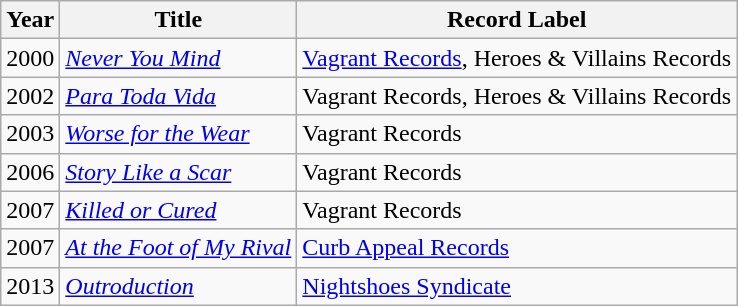<table class="wikitable" border="1">
<tr>
<th>Year</th>
<th>Title</th>
<th>Record Label</th>
</tr>
<tr>
<td>2000</td>
<td><em><a href='#'>Never You Mind</a></em></td>
<td><a href='#'>Vagrant Records</a>, Heroes & Villains Records</td>
</tr>
<tr>
<td>2002</td>
<td><em><a href='#'>Para Toda Vida</a></em></td>
<td>Vagrant Records, Heroes & Villains Records</td>
</tr>
<tr>
<td>2003</td>
<td><em><a href='#'>Worse for the Wear</a></em></td>
<td>Vagrant Records</td>
</tr>
<tr>
<td>2006</td>
<td><em><a href='#'>Story Like a Scar</a></em></td>
<td>Vagrant Records</td>
</tr>
<tr>
<td>2007</td>
<td><em><a href='#'>Killed or Cured</a></em></td>
<td>Vagrant Records</td>
</tr>
<tr>
<td>2007</td>
<td><em><a href='#'>At the Foot of My Rival</a></em></td>
<td><a href='#'>Curb Appeal Records</a></td>
</tr>
<tr>
<td>2013</td>
<td><em><a href='#'>Outroduction</a></em></td>
<td><a href='#'>Nightshoes Syndicate</a></td>
</tr>
</table>
